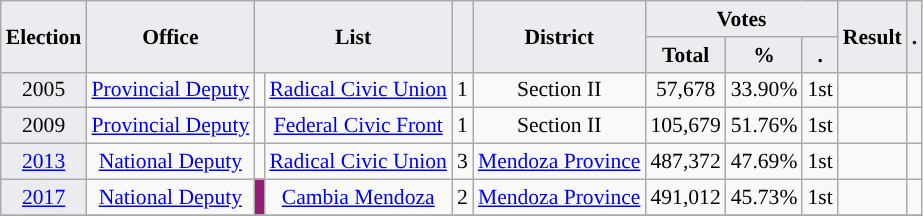<table class="wikitable" style="font-size:90%; text-align:center;">
<tr>
<th style="background-color:#EAECF0;" rowspan=2>Election</th>
<th style="background-color:#EAECF0;" rowspan=2>Office</th>
<th style="background-color:#EAECF0;" colspan=2 rowspan=2>List</th>
<th style="background-color:#EAECF0;" rowspan=2></th>
<th style="background-color:#EAECF0;" rowspan=2>District</th>
<th style="background-color:#EAECF0;" colspan=3>Votes</th>
<th style="background-color:#EAECF0;" rowspan=2>Result</th>
<th style="background-color:#EAECF0;" rowspan=2>.</th>
</tr>
<tr>
<th style="background-color:#EAECF0;">Total</th>
<th style="background-color:#EAECF0;">%</th>
<th style="background-color:#EAECF0;">.</th>
</tr>
<tr>
<td style="background-color:#EAECF0;">2005</td>
<td><a href='#'>Provincial Deputy</a></td>
<td style="background-color:"></td>
<td><a href='#'>Radical Civic Union</a></td>
<td>1</td>
<td>Section II</td>
<td>57,678</td>
<td>33.90%</td>
<td>1st</td>
<td></td>
<td></td>
</tr>
<tr>
<td style="background-color:#EAECF0;">2009</td>
<td><a href='#'>Provincial Deputy</a></td>
<td style="background-color:"></td>
<td><a href='#'>Federal Civic Front</a></td>
<td>1</td>
<td>Section II</td>
<td>105,679</td>
<td>51.76%</td>
<td>1st</td>
<td></td>
<td></td>
</tr>
<tr>
<td style="background-color:#EAECF0;"><a href='#'>2013</a></td>
<td><a href='#'>National Deputy</a></td>
<td style="background-color:"></td>
<td><a href='#'>Radical Civic Union</a></td>
<td>3</td>
<td><a href='#'>Mendoza Province</a></td>
<td>487,372</td>
<td>47.69%</td>
<td>1st</td>
<td></td>
<td></td>
</tr>
<tr>
<td style="background-color:#EAECF0;"><a href='#'>2017</a></td>
<td><a href='#'>National Deputy</a></td>
<td style="background-color:#961C79;"></td>
<td><a href='#'>Cambia Mendoza</a></td>
<td>2</td>
<td><a href='#'>Mendoza Province</a></td>
<td>491,012</td>
<td>45.73%</td>
<td>1st</td>
<td></td>
<td></td>
</tr>
<tr>
</tr>
</table>
